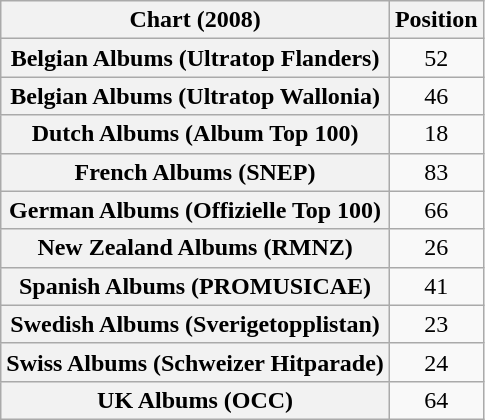<table class="wikitable sortable plainrowheaders" style="text-align:center;">
<tr>
<th scope="col">Chart (2008)</th>
<th scope="col">Position</th>
</tr>
<tr>
<th scope="row">Belgian Albums (Ultratop Flanders)</th>
<td>52</td>
</tr>
<tr>
<th scope="row">Belgian Albums (Ultratop Wallonia)</th>
<td>46</td>
</tr>
<tr>
<th scope="row">Dutch Albums (Album Top 100)</th>
<td>18</td>
</tr>
<tr>
<th scope="row">French Albums (SNEP)</th>
<td>83</td>
</tr>
<tr>
<th scope="row">German Albums (Offizielle Top 100)</th>
<td>66</td>
</tr>
<tr>
<th scope="row">New Zealand Albums (RMNZ)</th>
<td>26</td>
</tr>
<tr>
<th scope="row">Spanish Albums (PROMUSICAE)</th>
<td>41</td>
</tr>
<tr>
<th scope="row">Swedish Albums (Sverigetopplistan)</th>
<td>23</td>
</tr>
<tr>
<th scope="row">Swiss Albums (Schweizer Hitparade)</th>
<td>24</td>
</tr>
<tr>
<th scope="row">UK Albums (OCC)</th>
<td>64</td>
</tr>
</table>
